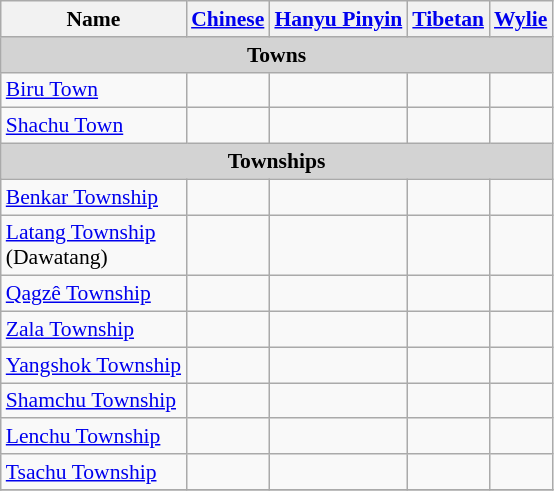<table class="wikitable"  style="font-size:90%;" align=center>
<tr>
<th>Name</th>
<th><a href='#'>Chinese</a></th>
<th><a href='#'>Hanyu Pinyin</a></th>
<th><a href='#'>Tibetan</a></th>
<th><a href='#'>Wylie</a></th>
</tr>
<tr --------->
<td colspan="5"  style="text-align:center; background:#d3d3d3;"><strong>Towns</strong></td>
</tr>
<tr --------->
<td><a href='#'>Biru Town</a></td>
<td></td>
<td></td>
<td></td>
<td></td>
</tr>
<tr>
<td><a href='#'>Shachu Town</a></td>
<td></td>
<td></td>
<td></td>
<td></td>
</tr>
<tr --------->
<td colspan="5"  style="text-align:center; background:#d3d3d3;"><strong>Townships</strong></td>
</tr>
<tr --------->
<td><a href='#'>Benkar Township</a></td>
<td></td>
<td></td>
<td></td>
<td></td>
</tr>
<tr>
<td><a href='#'>Latang Township</a><br>(Dawatang)</td>
<td></td>
<td></td>
<td></td>
<td></td>
</tr>
<tr>
<td><a href='#'>Qagzê Township</a></td>
<td></td>
<td></td>
<td></td>
<td></td>
</tr>
<tr>
<td><a href='#'>Zala Township</a></td>
<td></td>
<td></td>
<td></td>
<td></td>
</tr>
<tr>
<td><a href='#'>Yangshok Township</a></td>
<td></td>
<td></td>
<td></td>
<td></td>
</tr>
<tr>
<td><a href='#'>Shamchu Township</a></td>
<td></td>
<td></td>
<td></td>
<td></td>
</tr>
<tr>
<td><a href='#'>Lenchu Township</a></td>
<td></td>
<td></td>
<td></td>
<td></td>
</tr>
<tr>
<td><a href='#'>Tsachu Township</a></td>
<td></td>
<td></td>
<td></td>
<td></td>
</tr>
<tr>
</tr>
</table>
